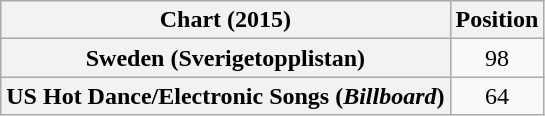<table class="wikitable sortable plainrowheaders">
<tr>
<th scope="col">Chart (2015)</th>
<th scope="col">Position</th>
</tr>
<tr>
<th scope="row">Sweden (Sverigetopplistan)</th>
<td align=center>98</td>
</tr>
<tr>
<th scope="row">US Hot Dance/Electronic Songs (<em>Billboard</em>)</th>
<td align=center>64</td>
</tr>
</table>
